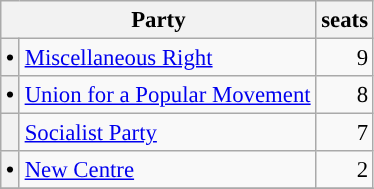<table class="wikitable" style="font-size: 95%;">
<tr>
<th colspan=2>Party</th>
<th>seats</th>
</tr>
<tr>
<th style="background-color: "><span>•</span></th>
<td><a href='#'>Miscellaneous Right</a></td>
<td align="right">9</td>
</tr>
<tr>
<th style="background-color: "><span>•</span></th>
<td><a href='#'>Union for a Popular Movement</a></td>
<td align="right">8</td>
</tr>
<tr>
<th style="background-color: "></th>
<td><a href='#'>Socialist Party</a></td>
<td align="right">7</td>
</tr>
<tr>
<th style="background-color: "><span>•</span></th>
<td><a href='#'>New Centre</a></td>
<td align="right">2</td>
</tr>
<tr>
</tr>
</table>
